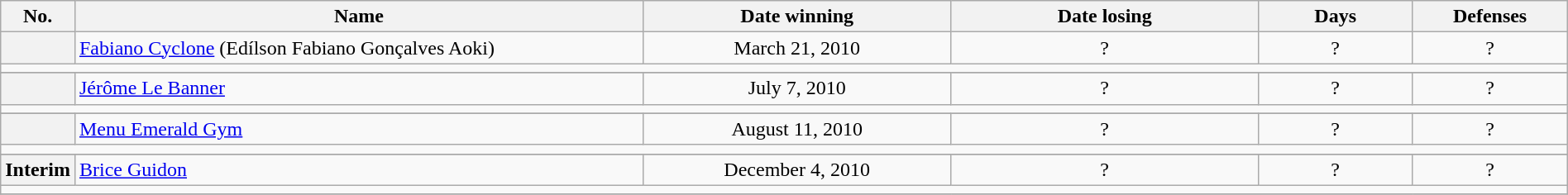<table class="wikitable" width=100%>
<tr>
<th style="width:1%;">No.</th>
<th style="width:37%;">Name</th>
<th style="width:20%;">Date winning</th>
<th style="width:20%;">Date losing</th>
<th data-sort-type="number" style="width:10%;">Days</th>
<th data-sort-type="number" style="width:10%;">Defenses</th>
</tr>
<tr align=center>
<th></th>
<td align=left> <a href='#'>Fabiano Cyclone</a> (Edílson Fabiano Gonçalves Aoki)</td>
<td>March 21, 2010</td>
<td>?</td>
<td>?</td>
<td>?</td>
</tr>
<tr>
<td colspan="6"></td>
</tr>
<tr>
</tr>
<tr align=center>
<th></th>
<td align=left> <a href='#'>Jérôme Le Banner</a></td>
<td>July 7, 2010</td>
<td>?</td>
<td>?</td>
<td>?</td>
</tr>
<tr>
<td colspan="6"></td>
</tr>
<tr>
</tr>
<tr align=center>
<th></th>
<td align=left><a href='#'>Menu Emerald Gym</a></td>
<td>August 11, 2010</td>
<td>?</td>
<td>?</td>
<td>?</td>
</tr>
<tr>
<td colspan="6"></td>
</tr>
<tr>
</tr>
<tr align=center>
<th>Interim</th>
<td align=left> <a href='#'>Brice Guidon</a></td>
<td>December 4, 2010</td>
<td>?</td>
<td>?</td>
<td>?</td>
</tr>
<tr>
<td colspan="6"></td>
</tr>
<tr>
</tr>
</table>
